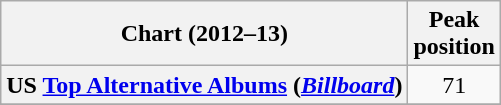<table class="wikitable sortable plainrowheaders" style="text-align:center">
<tr>
<th scope="col">Chart (2012–13)</th>
<th scope="col">Peak<br>position</th>
</tr>
<tr>
<th scope="row">US <a href='#'>Top Alternative Albums</a> (<em><a href='#'>Billboard</a></em>)</th>
<td>71</td>
</tr>
<tr>
</tr>
</table>
